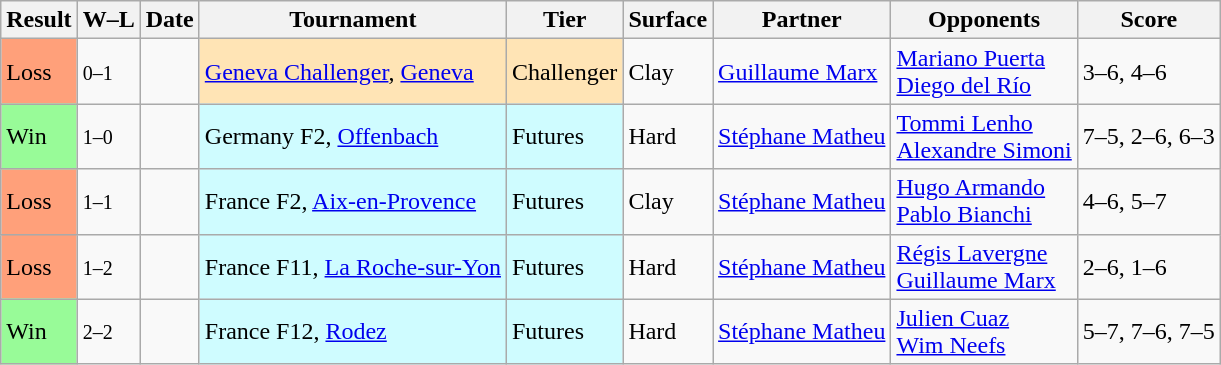<table class="sortable wikitable">
<tr>
<th>Result</th>
<th class="unsortable">W–L</th>
<th>Date</th>
<th>Tournament</th>
<th>Tier</th>
<th>Surface</th>
<th>Partner</th>
<th>Opponents</th>
<th class="unsortable">Score</th>
</tr>
<tr>
<td style="background:#ffa07a;">Loss</td>
<td><small>0–1</small></td>
<td></td>
<td style="background:moccasin;"><a href='#'>Geneva Challenger</a>, <a href='#'>Geneva</a></td>
<td style="background:moccasin;">Challenger</td>
<td>Clay</td>
<td> <a href='#'>Guillaume Marx</a></td>
<td> <a href='#'>Mariano Puerta</a> <br>  <a href='#'>Diego del Río</a></td>
<td>3–6, 4–6</td>
</tr>
<tr>
<td style="background:#98fb98;">Win</td>
<td><small>1–0</small></td>
<td></td>
<td style="background:#cffcff;">Germany F2, <a href='#'>Offenbach</a></td>
<td style="background:#cffcff;">Futures</td>
<td>Hard</td>
<td> <a href='#'>Stéphane Matheu</a></td>
<td> <a href='#'>Tommi Lenho</a> <br>  <a href='#'>Alexandre Simoni</a></td>
<td>7–5, 2–6, 6–3</td>
</tr>
<tr>
<td style="background:#ffa07a;">Loss</td>
<td><small>1–1</small></td>
<td></td>
<td style="background:#cffcff;">France F2, <a href='#'>Aix-en-Provence</a></td>
<td style="background:#cffcff;">Futures</td>
<td>Clay</td>
<td> <a href='#'>Stéphane Matheu</a></td>
<td> <a href='#'>Hugo Armando</a> <br>  <a href='#'>Pablo Bianchi</a></td>
<td>4–6, 5–7</td>
</tr>
<tr>
<td style="background:#ffa07a;">Loss</td>
<td><small>1–2</small></td>
<td></td>
<td style="background:#cffcff;">France F11, <a href='#'>La Roche-sur-Yon</a></td>
<td style="background:#cffcff;">Futures</td>
<td>Hard</td>
<td> <a href='#'>Stéphane Matheu</a></td>
<td> <a href='#'>Régis Lavergne</a> <br>  <a href='#'>Guillaume Marx</a></td>
<td>2–6, 1–6</td>
</tr>
<tr>
<td style="background:#98fb98;">Win</td>
<td><small>2–2</small></td>
<td></td>
<td style="background:#cffcff;">France F12, <a href='#'>Rodez</a></td>
<td style="background:#cffcff;">Futures</td>
<td>Hard</td>
<td> <a href='#'>Stéphane Matheu</a></td>
<td> <a href='#'>Julien Cuaz</a> <br>  <a href='#'>Wim Neefs</a></td>
<td>5–7, 7–6, 7–5</td>
</tr>
</table>
